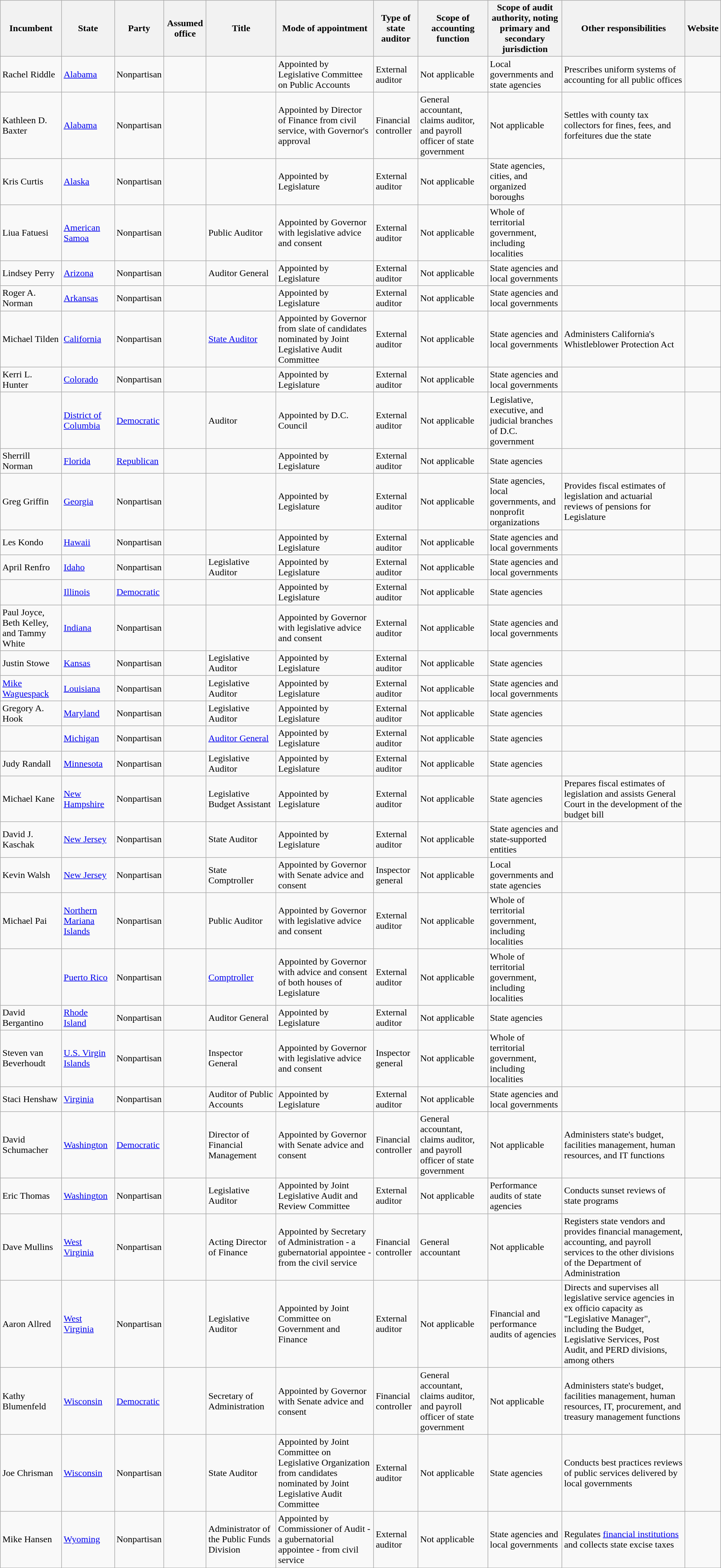<table class="wikitable sortable">
<tr>
<th>Incumbent</th>
<th>State</th>
<th>Party</th>
<th>Assumed office</th>
<th>Title</th>
<th>Mode of appointment</th>
<th>Type of state auditor</th>
<th>Scope of accounting function</th>
<th>Scope of audit authority, noting primary and secondary jurisdiction</th>
<th>Other responsibilities</th>
<th>Website</th>
</tr>
<tr>
<td>Rachel Riddle</td>
<td><a href='#'>Alabama</a></td>
<td>Nonpartisan</td>
<td></td>
<td></td>
<td>Appointed by Legislative Committee on Public Accounts</td>
<td>External auditor</td>
<td>Not applicable</td>
<td>Local governments and state agencies</td>
<td>Prescribes uniform systems of accounting for all public offices</td>
<td></td>
</tr>
<tr>
<td>Kathleen D. Baxter</td>
<td><a href='#'>Alabama</a></td>
<td>Nonpartisan</td>
<td></td>
<td></td>
<td>Appointed by Director of Finance from civil service, with Governor's approval</td>
<td>Financial controller</td>
<td>General accountant, claims auditor, and payroll officer of state government</td>
<td>Not applicable</td>
<td>Settles with county tax collectors for fines, fees, and forfeitures due the state</td>
<td></td>
</tr>
<tr>
<td>Kris Curtis</td>
<td><a href='#'>Alaska</a></td>
<td>Nonpartisan</td>
<td></td>
<td></td>
<td>Appointed by Legislature</td>
<td>External auditor</td>
<td>Not applicable</td>
<td>State agencies, cities, and organized boroughs</td>
<td></td>
<td></td>
</tr>
<tr>
<td>Liua Fatuesi</td>
<td><a href='#'>American Samoa</a></td>
<td>Nonpartisan</td>
<td></td>
<td>Public Auditor</td>
<td>Appointed by Governor with legislative advice and consent</td>
<td>External auditor</td>
<td>Not applicable</td>
<td>Whole of territorial government, including localities</td>
<td></td>
<td></td>
</tr>
<tr>
<td>Lindsey Perry</td>
<td><a href='#'>Arizona</a></td>
<td>Nonpartisan</td>
<td></td>
<td>Auditor General</td>
<td>Appointed by Legislature</td>
<td>External auditor</td>
<td>Not applicable</td>
<td>State agencies and local governments</td>
<td></td>
<td></td>
</tr>
<tr>
<td>Roger A. Norman</td>
<td><a href='#'>Arkansas</a></td>
<td>Nonpartisan</td>
<td></td>
<td></td>
<td>Appointed by Legislature</td>
<td>External auditor</td>
<td>Not applicable</td>
<td>State agencies and local governments</td>
<td></td>
<td></td>
</tr>
<tr>
<td>Michael Tilden</td>
<td><a href='#'>California</a></td>
<td>Nonpartisan</td>
<td></td>
<td><a href='#'>State Auditor</a></td>
<td>Appointed by Governor from slate of candidates nominated by Joint Legislative Audit Committee</td>
<td>External auditor</td>
<td>Not applicable</td>
<td>State agencies and local governments</td>
<td>Administers California's Whistleblower Protection Act</td>
<td></td>
</tr>
<tr>
<td>Kerri L. Hunter</td>
<td><a href='#'>Colorado</a></td>
<td>Nonpartisan</td>
<td></td>
<td></td>
<td>Appointed by Legislature</td>
<td>External auditor</td>
<td>Not applicable</td>
<td>State agencies and local governments</td>
<td></td>
<td></td>
</tr>
<tr>
<td></td>
<td><a href='#'>District of Columbia</a></td>
<td><a href='#'>Democratic</a></td>
<td></td>
<td>Auditor</td>
<td>Appointed by D.C. Council</td>
<td>External auditor</td>
<td>Not applicable</td>
<td>Legislative, executive, and judicial branches of D.C. government</td>
<td></td>
<td></td>
</tr>
<tr>
<td>Sherrill Norman</td>
<td><a href='#'>Florida</a></td>
<td><a href='#'>Republican</a></td>
<td></td>
<td></td>
<td>Appointed by Legislature</td>
<td>External auditor</td>
<td>Not applicable</td>
<td>State agencies</td>
<td></td>
<td></td>
</tr>
<tr>
<td>Greg Griffin</td>
<td><a href='#'>Georgia</a></td>
<td>Nonpartisan</td>
<td></td>
<td></td>
<td>Appointed by Legislature</td>
<td>External auditor</td>
<td>Not applicable</td>
<td>State agencies, local governments, and nonprofit organizations</td>
<td>Provides fiscal estimates of legislation and actuarial reviews of pensions for Legislature</td>
<td></td>
</tr>
<tr>
<td>Les Kondo</td>
<td><a href='#'>Hawaii</a></td>
<td>Nonpartisan</td>
<td></td>
<td></td>
<td>Appointed by Legislature</td>
<td>External auditor</td>
<td>Not applicable</td>
<td>State agencies and local governments</td>
<td></td>
<td></td>
</tr>
<tr>
<td>April Renfro</td>
<td><a href='#'>Idaho</a></td>
<td>Nonpartisan</td>
<td></td>
<td>Legislative Auditor</td>
<td>Appointed by Legislature</td>
<td>External auditor</td>
<td>Not applicable</td>
<td>State agencies and local governments</td>
<td></td>
<td></td>
</tr>
<tr>
<td></td>
<td><a href='#'>Illinois</a></td>
<td><a href='#'>Democratic</a></td>
<td></td>
<td></td>
<td>Appointed by Legislature</td>
<td>External auditor</td>
<td>Not applicable</td>
<td>State agencies</td>
<td></td>
<td></td>
</tr>
<tr>
<td>Paul Joyce, Beth Kelley, and Tammy White</td>
<td><a href='#'>Indiana</a></td>
<td>Nonpartisan</td>
<td>  </td>
<td></td>
<td>Appointed by Governor with legislative advice and consent</td>
<td>External auditor</td>
<td>Not applicable</td>
<td>State agencies and local governments</td>
<td></td>
<td></td>
</tr>
<tr>
<td>Justin Stowe</td>
<td><a href='#'>Kansas</a></td>
<td>Nonpartisan</td>
<td></td>
<td>Legislative Auditor</td>
<td>Appointed by Legislature</td>
<td>External auditor</td>
<td>Not applicable</td>
<td>State agencies</td>
<td></td>
<td></td>
</tr>
<tr>
<td><a href='#'>Mike Waguespack</a></td>
<td><a href='#'>Louisiana</a></td>
<td>Nonpartisan</td>
<td></td>
<td>Legislative Auditor</td>
<td>Appointed by Legislature</td>
<td>External auditor</td>
<td>Not applicable</td>
<td>State agencies and local governments</td>
<td></td>
<td></td>
</tr>
<tr>
<td>Gregory A. Hook</td>
<td><a href='#'>Maryland</a></td>
<td>Nonpartisan</td>
<td></td>
<td>Legislative Auditor</td>
<td>Appointed by Legislature</td>
<td>External auditor</td>
<td>Not applicable</td>
<td>State agencies</td>
<td></td>
<td></td>
</tr>
<tr>
<td></td>
<td><a href='#'>Michigan</a></td>
<td>Nonpartisan</td>
<td></td>
<td><a href='#'>Auditor General</a></td>
<td>Appointed by Legislature</td>
<td>External auditor</td>
<td>Not applicable</td>
<td>State agencies</td>
<td></td>
<td></td>
</tr>
<tr>
<td>Judy Randall</td>
<td><a href='#'>Minnesota</a></td>
<td>Nonpartisan</td>
<td></td>
<td>Legislative Auditor</td>
<td>Appointed by Legislature</td>
<td>External auditor</td>
<td>Not applicable</td>
<td>State agencies</td>
<td></td>
<td></td>
</tr>
<tr>
<td>Michael Kane</td>
<td><a href='#'>New Hampshire</a></td>
<td>Nonpartisan</td>
<td></td>
<td>Legislative Budget Assistant</td>
<td>Appointed by Legislature</td>
<td>External auditor</td>
<td>Not applicable</td>
<td>State agencies</td>
<td>Prepares fiscal estimates of legislation and assists General Court in the development of the budget bill</td>
<td></td>
</tr>
<tr>
<td>David J. Kaschak</td>
<td><a href='#'>New Jersey</a></td>
<td>Nonpartisan</td>
<td></td>
<td>State Auditor</td>
<td>Appointed by Legislature</td>
<td>External auditor</td>
<td>Not applicable</td>
<td>State agencies and state-supported entities</td>
<td></td>
<td></td>
</tr>
<tr>
<td>Kevin Walsh</td>
<td><a href='#'>New Jersey</a></td>
<td>Nonpartisan</td>
<td></td>
<td>State Comptroller</td>
<td>Appointed by Governor with Senate advice and consent</td>
<td>Inspector general</td>
<td>Not applicable</td>
<td>Local governments and state agencies</td>
<td></td>
<td></td>
</tr>
<tr>
<td>Michael Pai</td>
<td><a href='#'>Northern Mariana Islands</a></td>
<td>Nonpartisan</td>
<td></td>
<td>Public Auditor</td>
<td>Appointed by Governor with legislative advice and consent</td>
<td>External auditor</td>
<td>Not applicable</td>
<td>Whole of territorial government, including localities</td>
<td></td>
<td></td>
</tr>
<tr>
<td></td>
<td><a href='#'>Puerto Rico</a></td>
<td>Nonpartisan</td>
<td></td>
<td><a href='#'>Comptroller</a></td>
<td>Appointed by Governor with advice and consent of both houses of Legislature</td>
<td>External auditor</td>
<td>Not applicable</td>
<td>Whole of territorial government, including localities</td>
<td></td>
<td></td>
</tr>
<tr>
<td>David Bergantino</td>
<td><a href='#'>Rhode Island</a></td>
<td>Nonpartisan</td>
<td></td>
<td>Auditor General</td>
<td>Appointed by Legislature</td>
<td>External auditor</td>
<td>Not applicable</td>
<td>State agencies</td>
<td></td>
<td></td>
</tr>
<tr>
<td>Steven van Beverhoudt</td>
<td><a href='#'>U.S. Virgin Islands</a></td>
<td>Nonpartisan</td>
<td></td>
<td>Inspector General</td>
<td>Appointed by Governor with legislative advice and consent</td>
<td>Inspector general</td>
<td>Not applicable</td>
<td>Whole of territorial government, including localities</td>
<td></td>
<td></td>
</tr>
<tr>
<td>Staci Henshaw</td>
<td><a href='#'>Virginia</a></td>
<td>Nonpartisan</td>
<td></td>
<td>Auditor of Public Accounts</td>
<td>Appointed by Legislature</td>
<td>External auditor</td>
<td>Not applicable</td>
<td>State agencies and local governments</td>
<td></td>
<td></td>
</tr>
<tr>
<td>David Schumacher</td>
<td><a href='#'>Washington</a></td>
<td><a href='#'>Democratic</a></td>
<td></td>
<td>Director of Financial Management</td>
<td>Appointed by Governor with Senate advice and consent</td>
<td>Financial controller</td>
<td>General accountant, claims auditor, and payroll officer of state government</td>
<td>Not applicable</td>
<td>Administers state's budget, facilities management, human resources, and IT functions</td>
<td></td>
</tr>
<tr>
<td>Eric Thomas</td>
<td><a href='#'>Washington</a></td>
<td>Nonpartisan</td>
<td></td>
<td>Legislative Auditor</td>
<td>Appointed by Joint Legislative Audit and Review Committee</td>
<td>External auditor</td>
<td>Not applicable</td>
<td>Performance audits of state agencies</td>
<td>Conducts sunset reviews of state programs</td>
<td></td>
</tr>
<tr>
<td>Dave Mullins</td>
<td><a href='#'>West Virginia</a></td>
<td>Nonpartisan</td>
<td></td>
<td>Acting Director of Finance</td>
<td>Appointed by Secretary of Administration - a gubernatorial appointee - from the civil service</td>
<td>Financial controller</td>
<td>General accountant</td>
<td>Not applicable</td>
<td>Registers state vendors and provides financial management, accounting, and payroll services to the other divisions of the Department of Administration</td>
<td></td>
</tr>
<tr>
<td>Aaron Allred</td>
<td><a href='#'>West Virginia</a></td>
<td>Nonpartisan</td>
<td></td>
<td>Legislative Auditor</td>
<td>Appointed by Joint Committee on Government and Finance</td>
<td>External auditor</td>
<td>Not applicable</td>
<td>Financial and performance audits of agencies</td>
<td>Directs and supervises all legislative service agencies in ex officio capacity as "Legislative Manager", including the Budget, Legislative Services, Post Audit, and PERD divisions, among others</td>
<td></td>
</tr>
<tr>
<td>Kathy Blumenfeld</td>
<td><a href='#'>Wisconsin</a></td>
<td><a href='#'>Democratic</a></td>
<td></td>
<td>Secretary of Administration</td>
<td>Appointed by Governor with Senate advice and consent</td>
<td>Financial controller</td>
<td>General accountant, claims auditor, and payroll officer of state government</td>
<td>Not applicable</td>
<td>Administers state's budget, facilities management, human resources, IT, procurement, and treasury management functions</td>
<td></td>
</tr>
<tr>
<td>Joe Chrisman</td>
<td><a href='#'>Wisconsin</a></td>
<td>Nonpartisan</td>
<td></td>
<td>State Auditor</td>
<td>Appointed by Joint Committee on Legislative Organization from candidates nominated by Joint Legislative Audit Committee</td>
<td>External auditor</td>
<td>Not applicable</td>
<td>State agencies</td>
<td>Conducts best practices reviews of public services delivered by local governments</td>
<td></td>
</tr>
<tr>
<td>Mike Hansen</td>
<td><a href='#'>Wyoming</a></td>
<td>Nonpartisan</td>
<td></td>
<td>Administrator of the Public Funds Division</td>
<td>Appointed by Commissioner of Audit - a gubernatorial appointee - from civil service</td>
<td>External auditor</td>
<td>Not applicable</td>
<td>State agencies and local governments</td>
<td>Regulates <a href='#'>financial institutions</a> and collects state excise taxes</td>
<td></td>
</tr>
</table>
